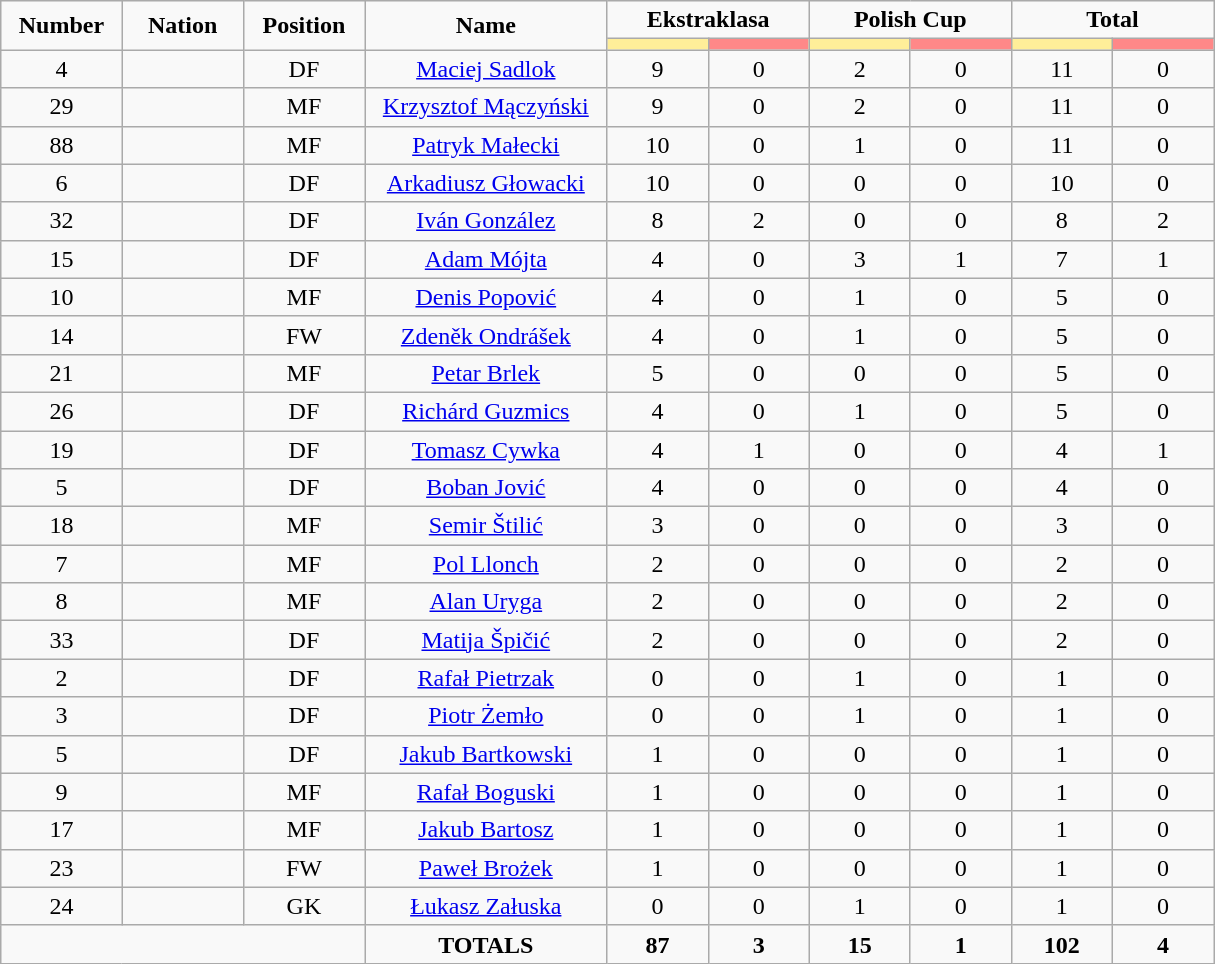<table class="wikitable" style="font-size: 100%; text-align: center;">
<tr>
<td rowspan="2" width="10%" align="center"><strong>Number</strong></td>
<td rowspan="2" width="10%" align="center"><strong>Nation</strong></td>
<td rowspan="2" width="10%" align="center"><strong>Position</strong></td>
<td rowspan="2" width="20%" align="center"><strong>Name</strong></td>
<td colspan="2" align="center"><strong>Ekstraklasa</strong></td>
<td colspan="2" align="center"><strong>Polish Cup</strong></td>
<td colspan="2" align="center"><strong>Total</strong></td>
</tr>
<tr>
<th width=60 style="background: #FFEE99"></th>
<th width=60 style="background: #FF8888"></th>
<th width=60 style="background: #FFEE99"></th>
<th width=60 style="background: #FF8888"></th>
<th width=60 style="background: #FFEE99"></th>
<th width=60 style="background: #FF8888"></th>
</tr>
<tr>
<td>4</td>
<td></td>
<td>DF</td>
<td><a href='#'>Maciej Sadlok</a></td>
<td>9</td>
<td>0</td>
<td>2</td>
<td>0</td>
<td>11</td>
<td>0</td>
</tr>
<tr>
<td>29</td>
<td></td>
<td>MF</td>
<td><a href='#'>Krzysztof Mączyński</a></td>
<td>9</td>
<td>0</td>
<td>2</td>
<td>0</td>
<td>11</td>
<td>0</td>
</tr>
<tr>
<td>88</td>
<td></td>
<td>MF</td>
<td><a href='#'>Patryk Małecki</a></td>
<td>10</td>
<td>0</td>
<td>1</td>
<td>0</td>
<td>11</td>
<td>0</td>
</tr>
<tr>
<td>6</td>
<td></td>
<td>DF</td>
<td><a href='#'>Arkadiusz Głowacki</a></td>
<td>10</td>
<td>0</td>
<td>0</td>
<td>0</td>
<td>10</td>
<td>0</td>
</tr>
<tr>
<td>32</td>
<td></td>
<td>DF</td>
<td><a href='#'>Iván González</a></td>
<td>8</td>
<td>2</td>
<td>0</td>
<td>0</td>
<td>8</td>
<td>2</td>
</tr>
<tr>
<td>15</td>
<td></td>
<td>DF</td>
<td><a href='#'>Adam Mójta</a></td>
<td>4</td>
<td>0</td>
<td>3</td>
<td>1</td>
<td>7</td>
<td>1</td>
</tr>
<tr>
<td>10</td>
<td></td>
<td>MF</td>
<td><a href='#'>Denis Popović</a></td>
<td>4</td>
<td>0</td>
<td>1</td>
<td>0</td>
<td>5</td>
<td>0</td>
</tr>
<tr>
<td>14</td>
<td></td>
<td>FW</td>
<td><a href='#'>Zdeněk Ondrášek</a></td>
<td>4</td>
<td>0</td>
<td>1</td>
<td>0</td>
<td>5</td>
<td>0</td>
</tr>
<tr>
<td>21</td>
<td></td>
<td>MF</td>
<td><a href='#'>Petar Brlek</a></td>
<td>5</td>
<td>0</td>
<td>0</td>
<td>0</td>
<td>5</td>
<td>0</td>
</tr>
<tr>
<td>26</td>
<td></td>
<td>DF</td>
<td><a href='#'>Richárd Guzmics</a></td>
<td>4</td>
<td>0</td>
<td>1</td>
<td>0</td>
<td>5</td>
<td>0</td>
</tr>
<tr>
<td>19</td>
<td></td>
<td>DF</td>
<td><a href='#'>Tomasz Cywka</a></td>
<td>4</td>
<td>1</td>
<td>0</td>
<td>0</td>
<td>4</td>
<td>1</td>
</tr>
<tr>
<td>5</td>
<td></td>
<td>DF</td>
<td><a href='#'>Boban Jović</a></td>
<td>4</td>
<td>0</td>
<td>0</td>
<td>0</td>
<td>4</td>
<td>0</td>
</tr>
<tr>
<td>18</td>
<td></td>
<td>MF</td>
<td><a href='#'>Semir Štilić</a></td>
<td>3</td>
<td>0</td>
<td>0</td>
<td>0</td>
<td>3</td>
<td>0</td>
</tr>
<tr>
<td>7</td>
<td></td>
<td>MF</td>
<td><a href='#'>Pol Llonch</a></td>
<td>2</td>
<td>0</td>
<td>0</td>
<td>0</td>
<td>2</td>
<td>0</td>
</tr>
<tr>
<td>8</td>
<td></td>
<td>MF</td>
<td><a href='#'>Alan Uryga</a></td>
<td>2</td>
<td>0</td>
<td>0</td>
<td>0</td>
<td>2</td>
<td>0</td>
</tr>
<tr>
<td>33</td>
<td></td>
<td>DF</td>
<td><a href='#'>Matija Špičić</a></td>
<td>2</td>
<td>0</td>
<td>0</td>
<td>0</td>
<td>2</td>
<td>0</td>
</tr>
<tr>
<td>2</td>
<td></td>
<td>DF</td>
<td><a href='#'>Rafał Pietrzak</a></td>
<td>0</td>
<td>0</td>
<td>1</td>
<td>0</td>
<td>1</td>
<td>0</td>
</tr>
<tr>
<td>3</td>
<td></td>
<td>DF</td>
<td><a href='#'>Piotr Żemło</a></td>
<td>0</td>
<td>0</td>
<td>1</td>
<td>0</td>
<td>1</td>
<td>0</td>
</tr>
<tr>
<td>5</td>
<td></td>
<td>DF</td>
<td><a href='#'>Jakub Bartkowski</a></td>
<td>1</td>
<td>0</td>
<td>0</td>
<td>0</td>
<td>1</td>
<td>0</td>
</tr>
<tr>
<td>9</td>
<td></td>
<td>MF</td>
<td><a href='#'>Rafał Boguski</a></td>
<td>1</td>
<td>0</td>
<td>0</td>
<td>0</td>
<td>1</td>
<td>0</td>
</tr>
<tr>
<td>17</td>
<td></td>
<td>MF</td>
<td><a href='#'>Jakub Bartosz</a></td>
<td>1</td>
<td>0</td>
<td>0</td>
<td>0</td>
<td>1</td>
<td>0</td>
</tr>
<tr>
<td>23</td>
<td></td>
<td>FW</td>
<td><a href='#'>Paweł Brożek</a></td>
<td>1</td>
<td>0</td>
<td>0</td>
<td>0</td>
<td>1</td>
<td>0</td>
</tr>
<tr>
<td>24</td>
<td></td>
<td>GK</td>
<td><a href='#'>Łukasz Załuska</a></td>
<td>0</td>
<td>0</td>
<td>1</td>
<td>0</td>
<td>1</td>
<td>0</td>
</tr>
<tr>
<td colspan="3"></td>
<td><strong>TOTALS</strong></td>
<td><strong>87</strong></td>
<td><strong>3</strong></td>
<td><strong>15</strong></td>
<td><strong>1</strong></td>
<td><strong>102</strong></td>
<td><strong>4</strong></td>
</tr>
</table>
